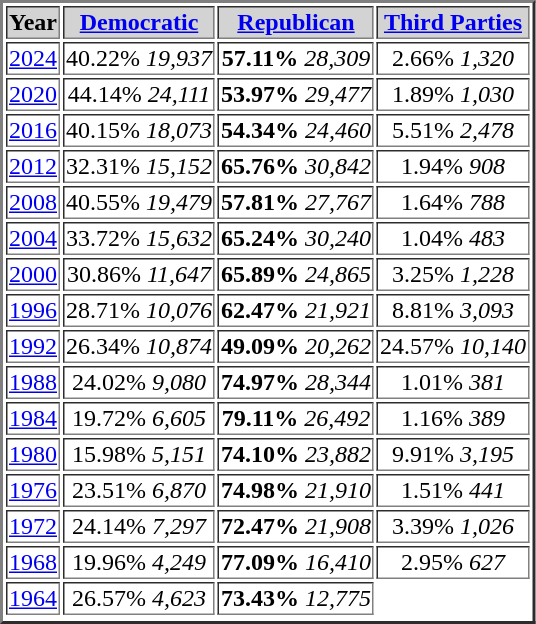<table border = "2">
<tr style="background:lightgrey;">
<th>Year</th>
<th><a href='#'>Democratic</a></th>
<th><a href='#'>Republican</a></th>
<th><a href='#'>Third Parties</a></th>
</tr>
<tr>
<td align="center" ><a href='#'>2024</a></td>
<td align="center" >40.22% <em>19,937</em></td>
<td align="center" ><strong>57.11%</strong> <em>28,309</em></td>
<td align="center" >2.66% <em>1,320</em></td>
</tr>
<tr>
<td align="center" ><a href='#'>2020</a></td>
<td align="center" >44.14% <em>24,111</em></td>
<td align="center" ><strong>53.97%</strong> <em>29,477</em></td>
<td align="center" >1.89% <em>1,030</em></td>
</tr>
<tr>
<td align="center" ><a href='#'>2016</a></td>
<td align="center" >40.15% <em>18,073</em></td>
<td align="center" ><strong>54.34%</strong> <em>24,460</em></td>
<td align="center" >5.51% <em>2,478</em></td>
</tr>
<tr>
<td align="center" ><a href='#'>2012</a></td>
<td align="center" >32.31% <em>15,152</em></td>
<td align="center" ><strong>65.76%</strong> <em>30,842</em></td>
<td align="center" >1.94% <em>908</em></td>
</tr>
<tr>
<td align="center" ><a href='#'>2008</a></td>
<td align="center" >40.55% <em>19,479</em></td>
<td align="center" ><strong>57.81%</strong> <em>27,767</em></td>
<td align="center" >1.64% <em>788</em></td>
</tr>
<tr>
<td align="center" ><a href='#'>2004</a></td>
<td align="center" >33.72% <em>15,632</em></td>
<td align="center" ><strong>65.24%</strong> <em>30,240</em></td>
<td align="center" >1.04% <em>483</em></td>
</tr>
<tr>
<td align="center" ><a href='#'>2000</a></td>
<td align="center" >30.86% <em>11,647</em></td>
<td align="center" ><strong>65.89%</strong> <em>24,865</em></td>
<td align="center" >3.25% <em>1,228</em></td>
</tr>
<tr>
<td align="center" ><a href='#'>1996</a></td>
<td align="center" >28.71% <em>10,076</em></td>
<td align="center" ><strong>62.47%</strong> <em>21,921</em></td>
<td align="center" >8.81% <em>3,093</em></td>
</tr>
<tr>
<td align="center" ><a href='#'>1992</a></td>
<td align="center" >26.34% <em>10,874</em></td>
<td align="center" ><strong>49.09%</strong> <em>20,262</em></td>
<td align="center" >24.57% <em>10,140</em></td>
</tr>
<tr>
<td align="center" ><a href='#'>1988</a></td>
<td align="center" >24.02% <em>9,080</em></td>
<td align="center" ><strong>74.97%</strong> <em>28,344</em></td>
<td align="center" >1.01% <em>381</em></td>
</tr>
<tr>
<td align="center" ><a href='#'>1984</a></td>
<td align="center" >19.72% <em>6,605</em></td>
<td align="center" ><strong>79.11%</strong> <em>26,492</em></td>
<td align="center" >1.16% <em>389</em></td>
</tr>
<tr>
<td align="center" ><a href='#'>1980</a></td>
<td align="center" >15.98% <em>5,151</em></td>
<td align="center" ><strong>74.10%</strong> <em>23,882</em></td>
<td align="center" >9.91% <em>3,195</em></td>
</tr>
<tr>
<td align="center" ><a href='#'>1976</a></td>
<td align="center" >23.51% <em>6,870</em></td>
<td align="center" ><strong>74.98%</strong> <em>21,910</em></td>
<td align="center" >1.51% <em>441</em></td>
</tr>
<tr>
<td align="center" ><a href='#'>1972</a></td>
<td align="center" >24.14% <em>7,297</em></td>
<td align="center" ><strong>72.47%</strong> <em>21,908</em></td>
<td align="center" >3.39% <em>1,026</em></td>
</tr>
<tr>
<td align="center" ><a href='#'>1968</a></td>
<td align="center" >19.96% <em>4,249</em></td>
<td align="center" ><strong>77.09%</strong> <em>16,410</em></td>
<td align="center" >2.95% <em>627</em></td>
</tr>
<tr>
<td align="center" ><a href='#'>1964</a></td>
<td align="center" >26.57% <em>4,623</em></td>
<td align="center" ><strong>73.43%</strong> <em>12,775</em></td>
</tr>
<tr>
</tr>
</table>
